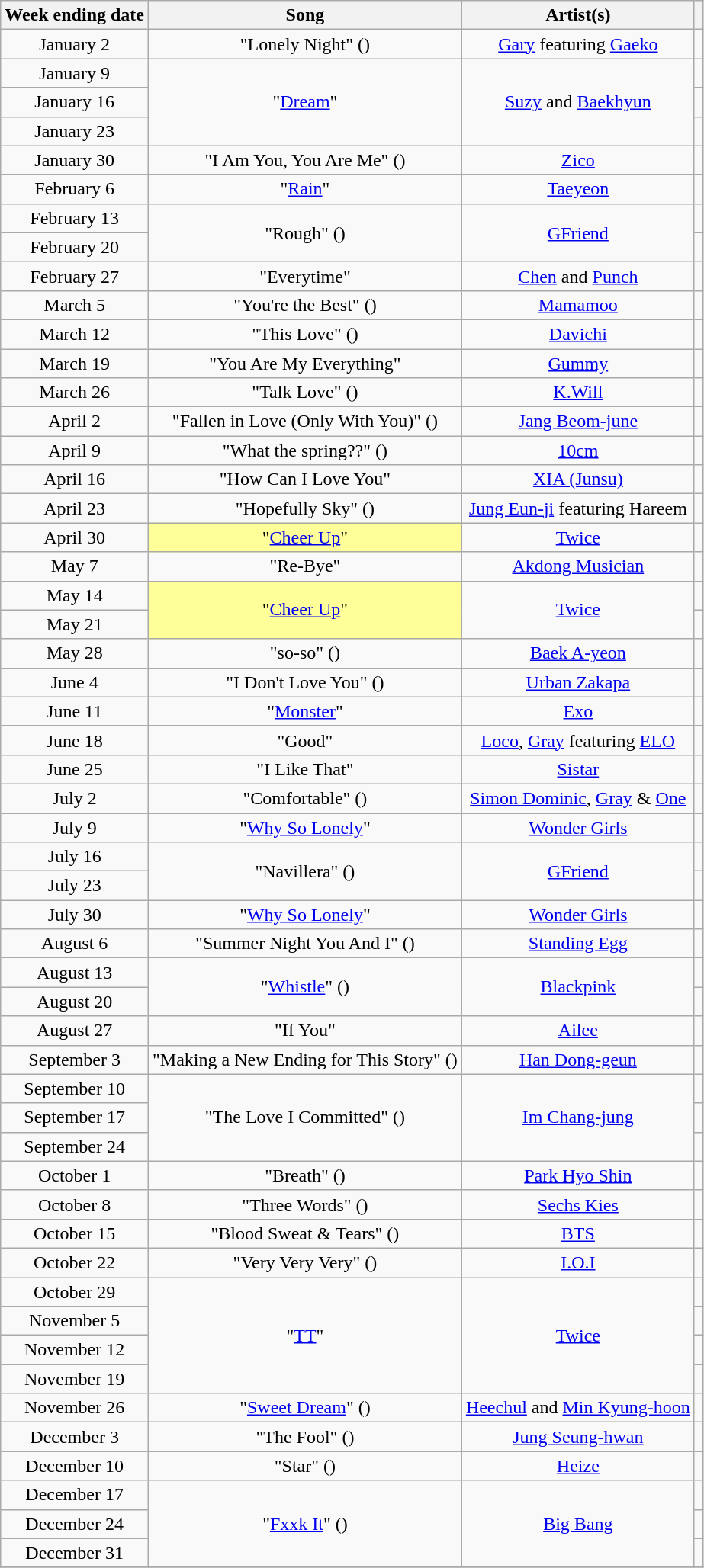<table class="wikitable sortable plainrowheaders" style="text-align:center">
<tr>
<th>Week ending date</th>
<th>Song</th>
<th>Artist(s)</th>
<th></th>
</tr>
<tr>
<td>January 2</td>
<td>"Lonely Night" ()</td>
<td><a href='#'>Gary</a> featuring <a href='#'>Gaeko</a></td>
<td></td>
</tr>
<tr>
<td>January 9</td>
<td rowspan="3">"<a href='#'>Dream</a>"</td>
<td rowspan="3"><a href='#'>Suzy</a> and <a href='#'>Baekhyun</a></td>
<td></td>
</tr>
<tr>
<td>January 16</td>
<td></td>
</tr>
<tr>
<td>January 23</td>
<td></td>
</tr>
<tr>
<td>January 30</td>
<td>"I Am You, You Are Me" ()</td>
<td><a href='#'>Zico</a></td>
<td></td>
</tr>
<tr>
<td>February 6</td>
<td>"<a href='#'>Rain</a>"</td>
<td><a href='#'>Taeyeon</a></td>
<td></td>
</tr>
<tr>
<td>February 13</td>
<td rowspan="2">"Rough" ()</td>
<td rowspan="2"><a href='#'>GFriend</a></td>
<td></td>
</tr>
<tr>
<td>February 20</td>
<td></td>
</tr>
<tr>
<td>February 27</td>
<td>"Everytime"</td>
<td><a href='#'>Chen</a> and <a href='#'>Punch</a></td>
<td></td>
</tr>
<tr>
<td>March 5</td>
<td>"You're the Best" ()</td>
<td><a href='#'>Mamamoo</a></td>
<td></td>
</tr>
<tr>
<td>March 12</td>
<td>"This Love" ()</td>
<td><a href='#'>Davichi</a></td>
<td></td>
</tr>
<tr>
<td>March 19</td>
<td>"You Are My Everything"</td>
<td><a href='#'>Gummy</a></td>
<td></td>
</tr>
<tr>
<td>March 26</td>
<td>"Talk Love" ()</td>
<td><a href='#'>K.Will</a></td>
<td></td>
</tr>
<tr>
<td>April 2</td>
<td>"Fallen in Love (Only With You)" ()</td>
<td><a href='#'>Jang Beom-june</a></td>
<td></td>
</tr>
<tr>
<td>April 9</td>
<td>"What the spring??" ()</td>
<td><a href='#'>10cm</a></td>
<td></td>
</tr>
<tr>
<td>April 16</td>
<td>"How Can I Love You"</td>
<td><a href='#'>XIA (Junsu)</a></td>
<td></td>
</tr>
<tr>
<td>April 23</td>
<td>"Hopefully Sky" ()</td>
<td><a href='#'>Jung Eun-ji</a> featuring Hareem</td>
<td></td>
</tr>
<tr>
<td>April 30</td>
<td bgcolor=#FFFF99>"<a href='#'>Cheer Up</a>" </td>
<td><a href='#'>Twice</a></td>
<td></td>
</tr>
<tr>
<td>May 7</td>
<td>"Re-Bye"</td>
<td><a href='#'>Akdong Musician</a></td>
<td></td>
</tr>
<tr>
<td>May 14</td>
<td bgcolor=#FFFF99 rowspan=2>"<a href='#'>Cheer Up</a>" </td>
<td rowspan="2"><a href='#'>Twice</a></td>
<td></td>
</tr>
<tr>
<td>May 21</td>
<td></td>
</tr>
<tr>
<td>May 28</td>
<td>"so-so" ()</td>
<td><a href='#'>Baek A-yeon</a></td>
<td></td>
</tr>
<tr>
<td>June 4</td>
<td>"I Don't Love You" ()</td>
<td><a href='#'>Urban Zakapa</a></td>
<td></td>
</tr>
<tr>
<td>June 11</td>
<td>"<a href='#'>Monster</a>"</td>
<td><a href='#'>Exo</a></td>
<td></td>
</tr>
<tr>
<td>June 18</td>
<td>"Good"</td>
<td><a href='#'>Loco</a>, <a href='#'>Gray</a> featuring <a href='#'>ELO</a></td>
<td></td>
</tr>
<tr>
<td>June 25</td>
<td>"I Like That"</td>
<td><a href='#'>Sistar</a></td>
<td></td>
</tr>
<tr>
<td>July 2</td>
<td>"Comfortable" ()</td>
<td><a href='#'>Simon Dominic</a>, <a href='#'>Gray</a> & <a href='#'>One</a></td>
<td></td>
</tr>
<tr>
<td>July 9</td>
<td>"<a href='#'>Why So Lonely</a>"</td>
<td><a href='#'>Wonder Girls</a></td>
<td></td>
</tr>
<tr>
<td>July 16</td>
<td rowspan="2">"Navillera" ()</td>
<td rowspan="2"><a href='#'>GFriend</a></td>
<td></td>
</tr>
<tr>
<td>July 23</td>
<td></td>
</tr>
<tr>
<td>July 30</td>
<td>"<a href='#'>Why So Lonely</a>"</td>
<td><a href='#'>Wonder Girls</a></td>
<td></td>
</tr>
<tr>
<td>August 6</td>
<td>"Summer Night You And I" ()</td>
<td><a href='#'>Standing Egg</a></td>
<td></td>
</tr>
<tr>
<td>August 13</td>
<td rowspan="2">"<a href='#'>Whistle</a>" ()</td>
<td rowspan="2"><a href='#'>Blackpink</a></td>
<td></td>
</tr>
<tr>
<td>August 20</td>
<td></td>
</tr>
<tr>
<td>August 27</td>
<td>"If You"</td>
<td><a href='#'>Ailee</a></td>
<td></td>
</tr>
<tr>
<td>September 3</td>
<td>"Making a New Ending for This Story" ()</td>
<td><a href='#'>Han Dong-geun</a></td>
<td></td>
</tr>
<tr>
<td>September 10</td>
<td rowspan="3">"The Love I Committed" ()</td>
<td rowspan="3"><a href='#'>Im Chang-jung</a></td>
<td></td>
</tr>
<tr>
<td>September 17</td>
<td></td>
</tr>
<tr>
<td>September 24</td>
<td></td>
</tr>
<tr>
<td>October 1</td>
<td>"Breath" ()</td>
<td><a href='#'>Park Hyo Shin</a></td>
<td></td>
</tr>
<tr>
<td>October 8</td>
<td>"Three Words" ()</td>
<td><a href='#'>Sechs Kies</a></td>
<td></td>
</tr>
<tr>
<td>October 15</td>
<td>"Blood Sweat & Tears" ()</td>
<td><a href='#'>BTS</a></td>
<td></td>
</tr>
<tr>
<td>October 22</td>
<td>"Very Very Very" ()</td>
<td><a href='#'>I.O.I</a></td>
<td></td>
</tr>
<tr>
<td>October 29</td>
<td rowspan="4">"<a href='#'>TT</a>"</td>
<td rowspan="4"><a href='#'>Twice</a></td>
<td></td>
</tr>
<tr>
<td>November 5</td>
<td></td>
</tr>
<tr>
<td>November 12</td>
<td></td>
</tr>
<tr>
<td>November 19</td>
<td></td>
</tr>
<tr>
<td>November 26</td>
<td>"<a href='#'>Sweet Dream</a>" ()</td>
<td><a href='#'>Heechul</a> and <a href='#'>Min Kyung-hoon</a></td>
<td></td>
</tr>
<tr>
<td>December 3</td>
<td>"The Fool" ()</td>
<td><a href='#'>Jung Seung-hwan</a></td>
<td></td>
</tr>
<tr>
<td>December 10</td>
<td>"Star" ()</td>
<td><a href='#'>Heize</a></td>
<td></td>
</tr>
<tr>
<td>December 17</td>
<td rowspan="3">"<a href='#'>Fxxk It</a>" ()</td>
<td rowspan="3"><a href='#'>Big Bang</a></td>
<td></td>
</tr>
<tr>
<td>December 24</td>
<td></td>
</tr>
<tr>
<td>December 31</td>
<td></td>
</tr>
<tr>
</tr>
</table>
